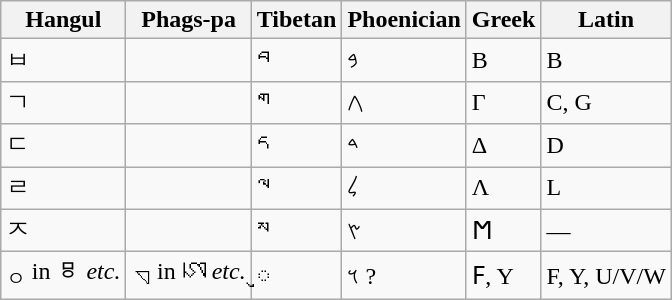<table class=wikitable>
<tr>
<th>Hangul</th>
<th>Phags-pa</th>
<th>Tibetan</th>
<th>Phoenician</th>
<th>Greek</th>
<th>Latin</th>
</tr>
<tr>
<td>ㅂ</td>
<td></td>
<td>བ</td>
<td>𐤁</td>
<td>Β</td>
<td>B</td>
</tr>
<tr>
<td>ㄱ</td>
<td></td>
<td>ག</td>
<td>𐤂</td>
<td>Γ</td>
<td>C, G</td>
</tr>
<tr>
<td>ㄷ</td>
<td></td>
<td>ད</td>
<td>𐤃</td>
<td>Δ</td>
<td>D</td>
</tr>
<tr>
<td>ㄹ</td>
<td></td>
<td>ལ</td>
<td>𐤋</td>
<td>Λ</td>
<td>L</td>
</tr>
<tr>
<td>ㅈ</td>
<td></td>
<td>ས</td>
<td>𐤑</td>
<td>Ϻ</td>
<td>—</td>
</tr>
<tr>
<td><sub>ㅇ</sub> in ㅱ <em>etc.</em></td>
<td><sub>ꡧ</sub> in ꡤ <em>etc.</em></td>
<td>ུ</td>
<td>𐤅‎ ?</td>
<td>Ϝ, Υ</td>
<td>F, Y, U/V/W</td>
</tr>
</table>
